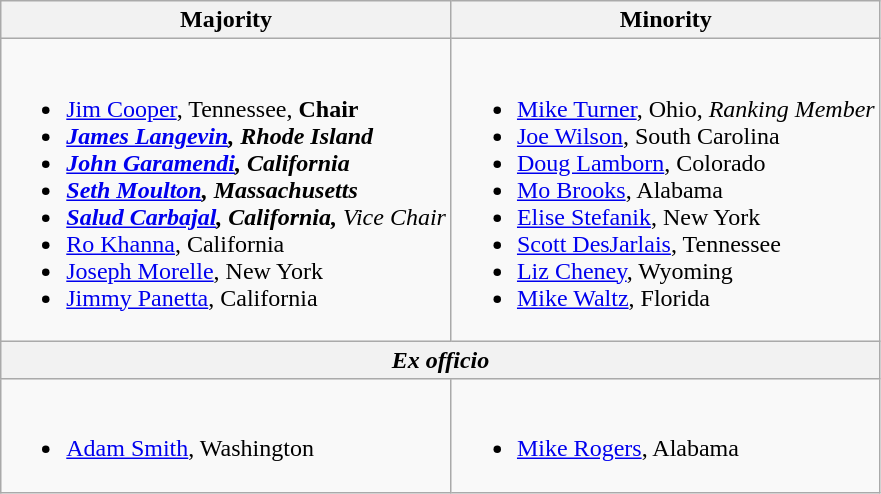<table class=wikitable>
<tr>
<th>Majority</th>
<th>Minority</th>
</tr>
<tr>
<td><br><ul><li><a href='#'>Jim Cooper</a>, Tennessee, <strong>Chair<em></li><li><a href='#'>James Langevin</a>, Rhode Island</li><li><a href='#'>John Garamendi</a>, California</li><li><a href='#'>Seth Moulton</a>, Massachusetts</li><li><a href='#'>Salud Carbajal</a>, California, </strong>Vice Chair</em></li><li><a href='#'>Ro Khanna</a>, California</li><li><a href='#'>Joseph Morelle</a>, New York</li><li><a href='#'>Jimmy Panetta</a>, California</li></ul></td>
<td><br><ul><li><a href='#'>Mike Turner</a>, Ohio, <em>Ranking Member</em></li><li><a href='#'>Joe Wilson</a>, South Carolina</li><li><a href='#'>Doug Lamborn</a>, Colorado</li><li><a href='#'>Mo Brooks</a>, Alabama</li><li><a href='#'>Elise Stefanik</a>, New York</li><li><a href='#'>Scott DesJarlais</a>, Tennessee</li><li><a href='#'>Liz Cheney</a>, Wyoming</li><li><a href='#'>Mike Waltz</a>, Florida</li></ul></td>
</tr>
<tr>
<th colspan=2><em>Ex officio</em></th>
</tr>
<tr>
<td><br><ul><li><a href='#'>Adam Smith</a>, Washington</li></ul></td>
<td><br><ul><li><a href='#'>Mike Rogers</a>, Alabama</li></ul></td>
</tr>
</table>
